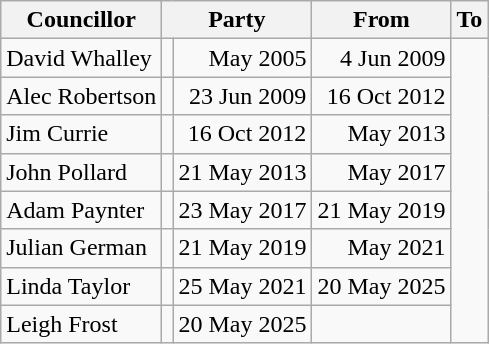<table class=wikitable>
<tr>
<th>Councillor</th>
<th colspan=2>Party</th>
<th>From</th>
<th>To</th>
</tr>
<tr>
<td>David Whalley</td>
<td></td>
<td align=right>May 2005</td>
<td align=right>4 Jun 2009</td>
</tr>
<tr>
<td>Alec Robertson</td>
<td></td>
<td align=right>23 Jun 2009</td>
<td align=right>16 Oct 2012</td>
</tr>
<tr>
<td>Jim Currie</td>
<td></td>
<td align=right>16 Oct 2012</td>
<td align=right>May 2013</td>
</tr>
<tr>
<td>John Pollard</td>
<td></td>
<td align=right>21 May 2013</td>
<td align=right>May 2017</td>
</tr>
<tr>
<td>Adam Paynter</td>
<td></td>
<td align=right>23 May 2017</td>
<td align=right>21 May 2019</td>
</tr>
<tr>
<td>Julian German</td>
<td></td>
<td align=right>21 May 2019</td>
<td align=right>May 2021</td>
</tr>
<tr>
<td>Linda Taylor</td>
<td></td>
<td align=right>25 May 2021</td>
<td>20 May 2025</td>
</tr>
<tr>
<td>Leigh Frost</td>
<td></td>
<td>20 May 2025</td>
<td></td>
</tr>
</table>
